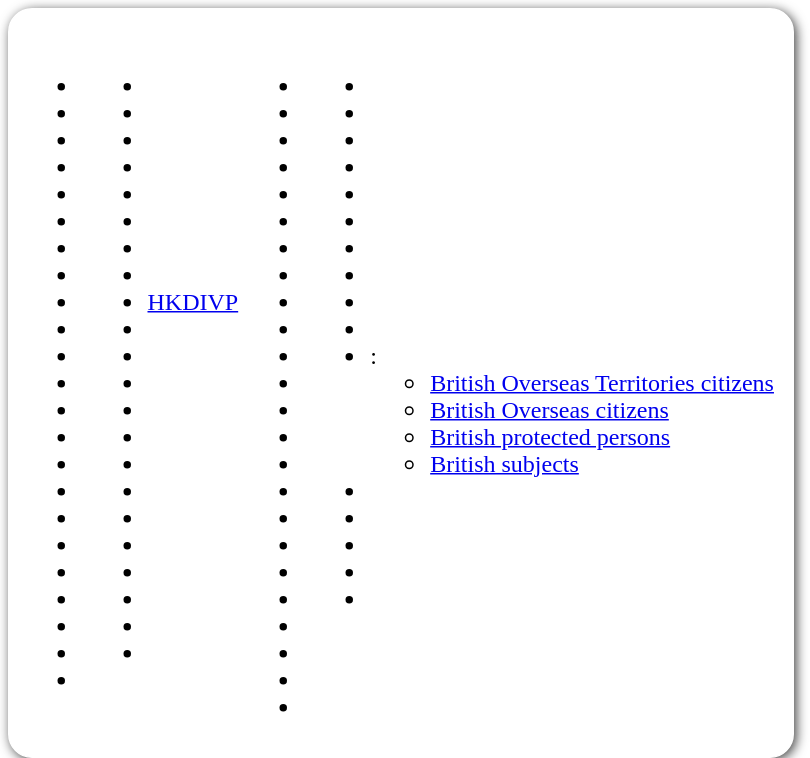<table style=" border-radius:1em; box-shadow: 0.1em 0.1em 0.5em rgba(0,0,0,0.75); background-color: white; border: 1px solid white; padding: 5px;">
<tr style="vertical-align:top;">
<td><br><ul><li></li><li></li><li></li><li></li><li></li><li></li><li></li><li></li><li></li><li></li><li></li><li></li><li></li><li></li><li></li><li></li><li></li><li></li><li></li><li></li><li></li><li></li><li></li></ul></td>
<td valign="top"><br><ul><li></li><li></li><li></li><li></li><li></li><li></li><li></li><li></li><li> <a href='#'>HKDIVP</a></li><li></li><li></li><li></li><li></li><li></li><li></li><li></li><li></li><li></li><li></li><li></li><li></li><li></li></ul></td>
<td valign="top"><br><ul><li></li><li></li><li></li><li></li><li></li><li></li><li></li><li></li><li></li><li></li><li></li><li></li><li></li><li></li><li></li><li></li><li></li><li></li><li></li><li></li><li></li><li></li><li></li><li></li></ul></td>
<td valign="top"><br><ul><li></li><li></li><li></li><li></li><li></li><li></li><li></li><li></li><li></li><li></li><li>:<ul><li><a href='#'>British Overseas Territories citizens</a></li><li><a href='#'>British Overseas citizens</a></li><li><a href='#'>British protected persons</a></li><li><a href='#'>British subjects</a></li></ul></li><li></li><li></li><li></li><li></li><li></li></ul></td>
<td></td>
</tr>
</table>
